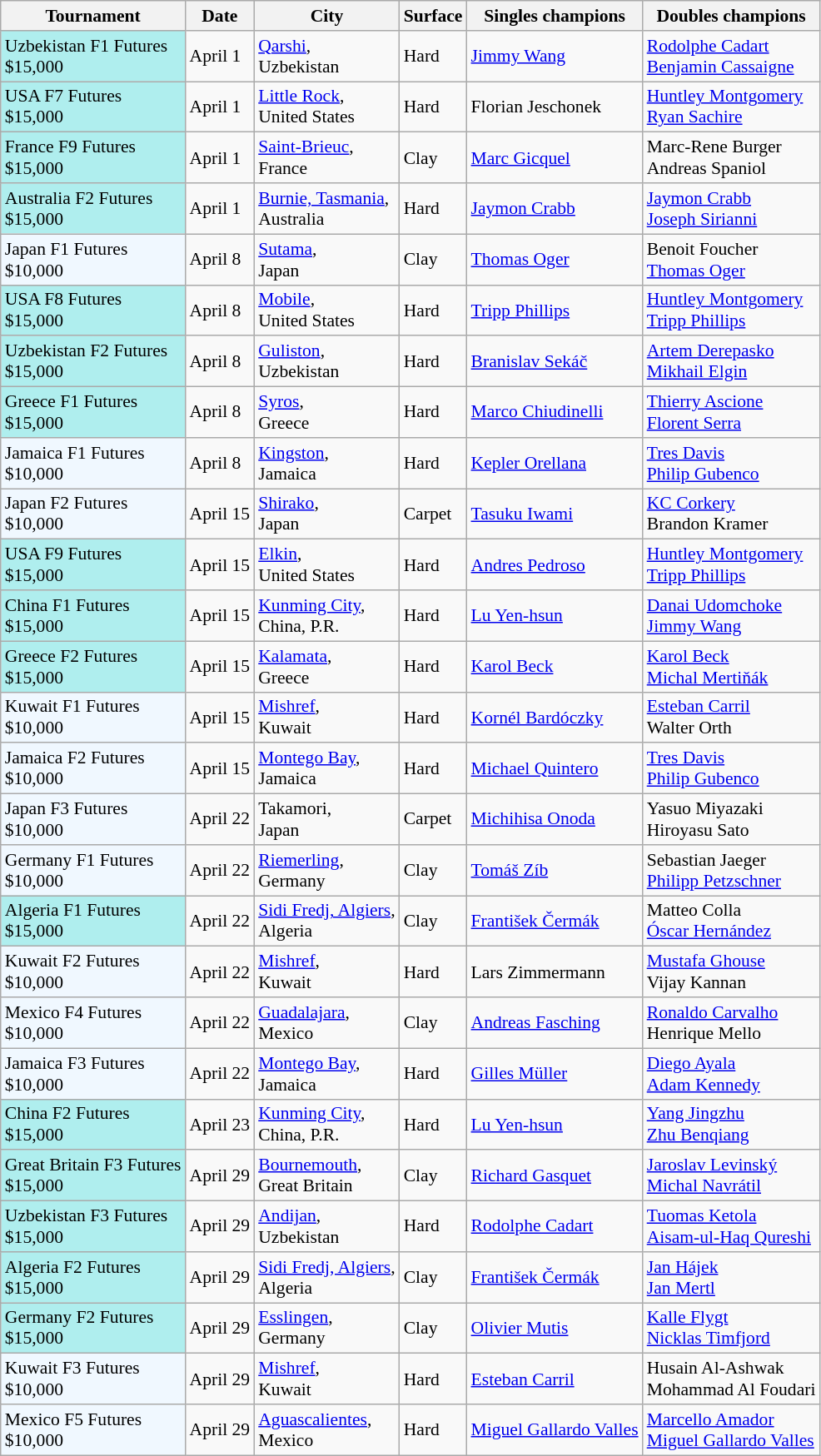<table class="sortable wikitable" style="font-size:90%">
<tr>
<th>Tournament</th>
<th>Date</th>
<th>City</th>
<th>Surface</th>
<th>Singles champions</th>
<th>Doubles champions</th>
</tr>
<tr>
<td style="background:#afeeee;">Uzbekistan F1 Futures<br>$15,000</td>
<td>April 1</td>
<td><a href='#'>Qarshi</a>,<br>Uzbekistan</td>
<td>Hard</td>
<td> <a href='#'>Jimmy Wang</a></td>
<td> <a href='#'>Rodolphe Cadart</a><br> <a href='#'>Benjamin Cassaigne</a></td>
</tr>
<tr>
<td style="background:#afeeee;">USA F7 Futures<br>$15,000</td>
<td>April 1</td>
<td><a href='#'>Little Rock</a>,<br>United States</td>
<td>Hard</td>
<td> Florian Jeschonek</td>
<td> <a href='#'>Huntley Montgomery</a><br> <a href='#'>Ryan Sachire</a></td>
</tr>
<tr>
<td style="background:#afeeee;">France F9 Futures<br>$15,000</td>
<td>April 1</td>
<td><a href='#'>Saint-Brieuc</a>,<br>France</td>
<td>Clay</td>
<td> <a href='#'>Marc Gicquel</a></td>
<td> Marc-Rene Burger<br> Andreas Spaniol</td>
</tr>
<tr>
<td style="background:#afeeee;">Australia F2 Futures<br>$15,000</td>
<td>April 1</td>
<td><a href='#'>Burnie, Tasmania</a>,<br>Australia</td>
<td>Hard</td>
<td> <a href='#'>Jaymon Crabb</a></td>
<td> <a href='#'>Jaymon Crabb</a><br> <a href='#'>Joseph Sirianni</a></td>
</tr>
<tr>
<td style="background:#f0f8ff;">Japan F1 Futures<br>$10,000</td>
<td>April 8</td>
<td><a href='#'>Sutama</a>,<br>Japan</td>
<td>Clay</td>
<td> <a href='#'>Thomas Oger</a></td>
<td> Benoit Foucher<br> <a href='#'>Thomas Oger</a></td>
</tr>
<tr>
<td style="background:#afeeee;">USA F8 Futures<br>$15,000</td>
<td>April 8</td>
<td><a href='#'>Mobile</a>,<br>United States</td>
<td>Hard</td>
<td> <a href='#'>Tripp Phillips</a></td>
<td> <a href='#'>Huntley Montgomery</a><br> <a href='#'>Tripp Phillips</a></td>
</tr>
<tr>
<td style="background:#afeeee;">Uzbekistan F2 Futures<br>$15,000</td>
<td>April 8</td>
<td><a href='#'>Guliston</a>,<br>Uzbekistan</td>
<td>Hard</td>
<td> <a href='#'>Branislav Sekáč</a></td>
<td> <a href='#'>Artem Derepasko</a><br> <a href='#'>Mikhail Elgin</a></td>
</tr>
<tr>
<td style="background:#afeeee;">Greece F1 Futures<br>$15,000</td>
<td>April 8</td>
<td><a href='#'>Syros</a>,<br>Greece</td>
<td>Hard</td>
<td> <a href='#'>Marco Chiudinelli</a></td>
<td> <a href='#'>Thierry Ascione</a><br> <a href='#'>Florent Serra</a></td>
</tr>
<tr>
<td style="background:#f0f8ff;">Jamaica F1 Futures<br>$10,000</td>
<td>April 8</td>
<td><a href='#'>Kingston</a>,<br>Jamaica</td>
<td>Hard</td>
<td> <a href='#'>Kepler Orellana</a></td>
<td> <a href='#'>Tres Davis</a><br> <a href='#'>Philip Gubenco</a></td>
</tr>
<tr>
<td style="background:#f0f8ff;">Japan F2 Futures<br>$10,000</td>
<td>April 15</td>
<td><a href='#'>Shirako</a>,<br>Japan</td>
<td>Carpet</td>
<td> <a href='#'>Tasuku Iwami</a></td>
<td> <a href='#'>KC Corkery</a><br> Brandon Kramer</td>
</tr>
<tr>
<td style="background:#afeeee;">USA F9 Futures<br>$15,000</td>
<td>April 15</td>
<td><a href='#'>Elkin</a>,<br>United States</td>
<td>Hard</td>
<td> <a href='#'>Andres Pedroso</a></td>
<td> <a href='#'>Huntley Montgomery</a><br> <a href='#'>Tripp Phillips</a></td>
</tr>
<tr>
<td style="background:#afeeee;">China F1 Futures<br>$15,000</td>
<td>April 15</td>
<td><a href='#'>Kunming City</a>,<br>China, P.R.</td>
<td>Hard</td>
<td> <a href='#'>Lu Yen-hsun</a></td>
<td> <a href='#'>Danai Udomchoke</a><br> <a href='#'>Jimmy Wang</a></td>
</tr>
<tr>
<td style="background:#afeeee;">Greece F2 Futures<br>$15,000</td>
<td>April 15</td>
<td><a href='#'>Kalamata</a>,<br>Greece</td>
<td>Hard</td>
<td> <a href='#'>Karol Beck</a></td>
<td> <a href='#'>Karol Beck</a><br> <a href='#'>Michal Mertiňák</a></td>
</tr>
<tr>
<td style="background:#f0f8ff;">Kuwait F1 Futures<br>$10,000</td>
<td>April 15</td>
<td><a href='#'>Mishref</a>,<br>Kuwait</td>
<td>Hard</td>
<td> <a href='#'>Kornél Bardóczky</a></td>
<td> <a href='#'>Esteban Carril</a><br> Walter Orth</td>
</tr>
<tr>
<td style="background:#f0f8ff;">Jamaica F2 Futures<br>$10,000</td>
<td>April 15</td>
<td><a href='#'>Montego Bay</a>,<br>Jamaica</td>
<td>Hard</td>
<td> <a href='#'>Michael Quintero</a></td>
<td> <a href='#'>Tres Davis</a><br> <a href='#'>Philip Gubenco</a></td>
</tr>
<tr>
<td style="background:#f0f8ff;">Japan F3 Futures<br>$10,000</td>
<td>April 22</td>
<td>Takamori,<br>Japan</td>
<td>Carpet</td>
<td> <a href='#'>Michihisa Onoda</a></td>
<td> Yasuo Miyazaki<br> Hiroyasu Sato</td>
</tr>
<tr>
<td style="background:#f0f8ff;">Germany F1 Futures<br>$10,000</td>
<td>April 22</td>
<td><a href='#'>Riemerling</a>,<br>Germany</td>
<td>Clay</td>
<td> <a href='#'>Tomáš Zíb</a></td>
<td> Sebastian Jaeger<br> <a href='#'>Philipp Petzschner</a></td>
</tr>
<tr>
<td style="background:#afeeee;">Algeria F1 Futures<br>$15,000</td>
<td>April 22</td>
<td><a href='#'>Sidi Fredj, Algiers</a>,<br>Algeria</td>
<td>Clay</td>
<td> <a href='#'>František Čermák</a></td>
<td> Matteo Colla<br> <a href='#'>Óscar Hernández</a></td>
</tr>
<tr>
<td style="background:#f0f8ff;">Kuwait F2 Futures<br>$10,000</td>
<td>April 22</td>
<td><a href='#'>Mishref</a>,<br>Kuwait</td>
<td>Hard</td>
<td> Lars Zimmermann</td>
<td> <a href='#'>Mustafa Ghouse</a><br> Vijay Kannan</td>
</tr>
<tr>
<td style="background:#f0f8ff;">Mexico F4 Futures<br>$10,000</td>
<td>April 22</td>
<td><a href='#'>Guadalajara</a>,<br>Mexico</td>
<td>Clay</td>
<td> <a href='#'>Andreas Fasching</a></td>
<td> <a href='#'>Ronaldo Carvalho</a><br> Henrique Mello</td>
</tr>
<tr>
<td style="background:#f0f8ff;">Jamaica F3 Futures<br>$10,000</td>
<td>April 22</td>
<td><a href='#'>Montego Bay</a>,<br>Jamaica</td>
<td>Hard</td>
<td> <a href='#'>Gilles Müller</a></td>
<td> <a href='#'>Diego Ayala</a><br> <a href='#'>Adam Kennedy</a></td>
</tr>
<tr>
<td style="background:#afeeee;">China F2 Futures<br>$15,000</td>
<td>April 23</td>
<td><a href='#'>Kunming City</a>,<br>China, P.R.</td>
<td>Hard</td>
<td> <a href='#'>Lu Yen-hsun</a></td>
<td> <a href='#'>Yang Jingzhu</a><br> <a href='#'>Zhu Benqiang</a></td>
</tr>
<tr>
<td style="background:#afeeee;">Great Britain F3 Futures<br>$15,000</td>
<td>April 29</td>
<td><a href='#'>Bournemouth</a>,<br>Great Britain</td>
<td>Clay</td>
<td> <a href='#'>Richard Gasquet</a></td>
<td> <a href='#'>Jaroslav Levinský</a><br> <a href='#'>Michal Navrátil</a></td>
</tr>
<tr>
<td style="background:#afeeee;">Uzbekistan F3 Futures<br>$15,000</td>
<td>April 29</td>
<td><a href='#'>Andijan</a>,<br>Uzbekistan</td>
<td>Hard</td>
<td> <a href='#'>Rodolphe Cadart</a></td>
<td> <a href='#'>Tuomas Ketola</a><br> <a href='#'>Aisam-ul-Haq Qureshi</a></td>
</tr>
<tr>
<td style="background:#afeeee;">Algeria F2 Futures<br>$15,000</td>
<td>April 29</td>
<td><a href='#'>Sidi Fredj, Algiers</a>,<br>Algeria</td>
<td>Clay</td>
<td> <a href='#'>František Čermák</a></td>
<td> <a href='#'>Jan Hájek</a><br> <a href='#'>Jan Mertl</a></td>
</tr>
<tr>
<td style="background:#afeeee;">Germany F2 Futures<br>$15,000</td>
<td>April 29</td>
<td><a href='#'>Esslingen</a>,<br>Germany</td>
<td>Clay</td>
<td> <a href='#'>Olivier Mutis</a></td>
<td> <a href='#'>Kalle Flygt</a><br> <a href='#'>Nicklas Timfjord</a></td>
</tr>
<tr>
<td style="background:#f0f8ff;">Kuwait F3 Futures<br>$10,000</td>
<td>April 29</td>
<td><a href='#'>Mishref</a>,<br>Kuwait</td>
<td>Hard</td>
<td> <a href='#'>Esteban Carril</a></td>
<td> Husain Al-Ashwak<br> Mohammad Al Foudari</td>
</tr>
<tr>
<td style="background:#f0f8ff;">Mexico F5 Futures<br>$10,000</td>
<td>April 29</td>
<td><a href='#'>Aguascalientes</a>,<br>Mexico</td>
<td>Hard</td>
<td> <a href='#'>Miguel Gallardo Valles</a></td>
<td> <a href='#'>Marcello Amador</a><br> <a href='#'>Miguel Gallardo Valles</a></td>
</tr>
</table>
